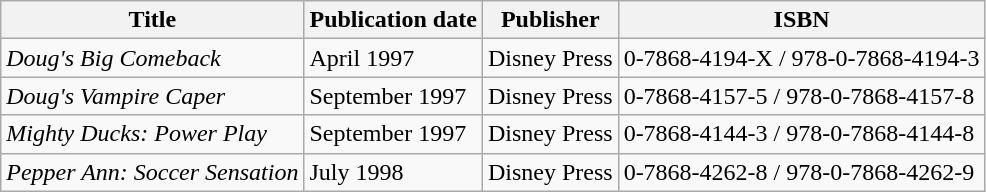<table class="wikitable sortable">
<tr>
<th>Title</th>
<th>Publication date</th>
<th>Publisher</th>
<th>ISBN</th>
</tr>
<tr>
<td><em>Doug's Big Comeback</em></td>
<td>April 1997</td>
<td>Disney Press</td>
<td>0-7868-4194-X / 978-0-7868-4194-3</td>
</tr>
<tr>
<td><em>Doug's Vampire Caper</em></td>
<td>September 1997</td>
<td>Disney Press</td>
<td>0-7868-4157-5 / 978-0-7868-4157-8</td>
</tr>
<tr>
<td><em>Mighty Ducks: Power Play</em></td>
<td>September 1997</td>
<td>Disney Press</td>
<td>0-7868-4144-3 / 978-0-7868-4144-8</td>
</tr>
<tr>
<td><em>Pepper Ann: Soccer Sensation</em></td>
<td>July 1998</td>
<td>Disney Press</td>
<td>0-7868-4262-8 / 978-0-7868-4262-9</td>
</tr>
</table>
